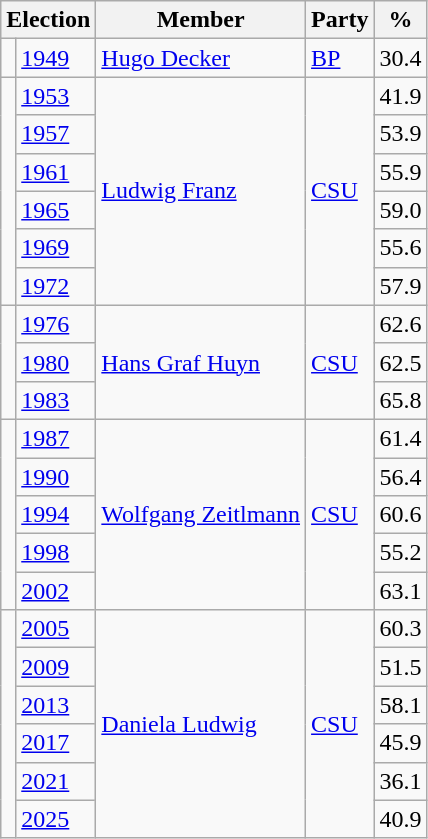<table class=wikitable>
<tr>
<th colspan=2>Election</th>
<th>Member</th>
<th>Party</th>
<th>%</th>
</tr>
<tr>
<td bgcolor=></td>
<td><a href='#'>1949</a></td>
<td><a href='#'>Hugo Decker</a></td>
<td><a href='#'>BP</a></td>
<td align=right>30.4</td>
</tr>
<tr>
<td rowspan=6 bgcolor=></td>
<td><a href='#'>1953</a></td>
<td rowspan=6><a href='#'>Ludwig Franz</a></td>
<td rowspan=6><a href='#'>CSU</a></td>
<td align=right>41.9</td>
</tr>
<tr>
<td><a href='#'>1957</a></td>
<td align=right>53.9</td>
</tr>
<tr>
<td><a href='#'>1961</a></td>
<td align=right>55.9</td>
</tr>
<tr>
<td><a href='#'>1965</a></td>
<td align=right>59.0</td>
</tr>
<tr>
<td><a href='#'>1969</a></td>
<td align=right>55.6</td>
</tr>
<tr>
<td><a href='#'>1972</a></td>
<td align=right>57.9</td>
</tr>
<tr>
<td rowspan=3 bgcolor=></td>
<td><a href='#'>1976</a></td>
<td rowspan=3><a href='#'>Hans Graf Huyn</a></td>
<td rowspan=3><a href='#'>CSU</a></td>
<td align=right>62.6</td>
</tr>
<tr>
<td><a href='#'>1980</a></td>
<td align=right>62.5</td>
</tr>
<tr>
<td><a href='#'>1983</a></td>
<td align=right>65.8</td>
</tr>
<tr>
<td rowspan=5 bgcolor=></td>
<td><a href='#'>1987</a></td>
<td rowspan=5><a href='#'>Wolfgang Zeitlmann</a></td>
<td rowspan=5><a href='#'>CSU</a></td>
<td align=right>61.4</td>
</tr>
<tr>
<td><a href='#'>1990</a></td>
<td align=right>56.4</td>
</tr>
<tr>
<td><a href='#'>1994</a></td>
<td align=right>60.6</td>
</tr>
<tr>
<td><a href='#'>1998</a></td>
<td align=right>55.2</td>
</tr>
<tr>
<td><a href='#'>2002</a></td>
<td align=right>63.1</td>
</tr>
<tr>
<td rowspan=6 bgcolor=></td>
<td><a href='#'>2005</a></td>
<td rowspan=6><a href='#'>Daniela Ludwig</a></td>
<td rowspan=6><a href='#'>CSU</a></td>
<td align=right>60.3</td>
</tr>
<tr>
<td><a href='#'>2009</a></td>
<td align=right>51.5</td>
</tr>
<tr>
<td><a href='#'>2013</a></td>
<td align=right>58.1</td>
</tr>
<tr>
<td><a href='#'>2017</a></td>
<td align=right>45.9</td>
</tr>
<tr>
<td><a href='#'>2021</a></td>
<td align=right>36.1</td>
</tr>
<tr>
<td><a href='#'>2025</a></td>
<td align=right>40.9</td>
</tr>
</table>
